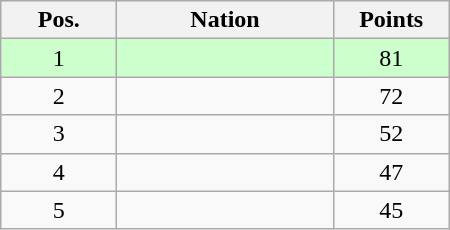<table class="wikitable gauche" cellspacing="1" style="width:300px;">
<tr style="background:#efefef; text-align:center;">
<th style="width:70px;">Pos.</th>
<th>Nation</th>
<th style="width:70px;">Points</th>
</tr>
<tr style="vertical-align:top; text-align:center; background:#ccffcc;">
<td>1</td>
<td style="text-align:left;"></td>
<td>81</td>
</tr>
<tr style="vertical-align:top; text-align:center;">
<td>2</td>
<td style="text-align:left;"></td>
<td>72</td>
</tr>
<tr style="vertical-align:top; text-align:center;">
<td>3</td>
<td style="text-align:left;"></td>
<td>52</td>
</tr>
<tr style="vertical-align:top; text-align:center;">
<td>4</td>
<td style="text-align:left;"></td>
<td>47</td>
</tr>
<tr style="vertical-align:top; text-align:center;">
<td>5</td>
<td style="text-align:left;"></td>
<td>45</td>
</tr>
</table>
